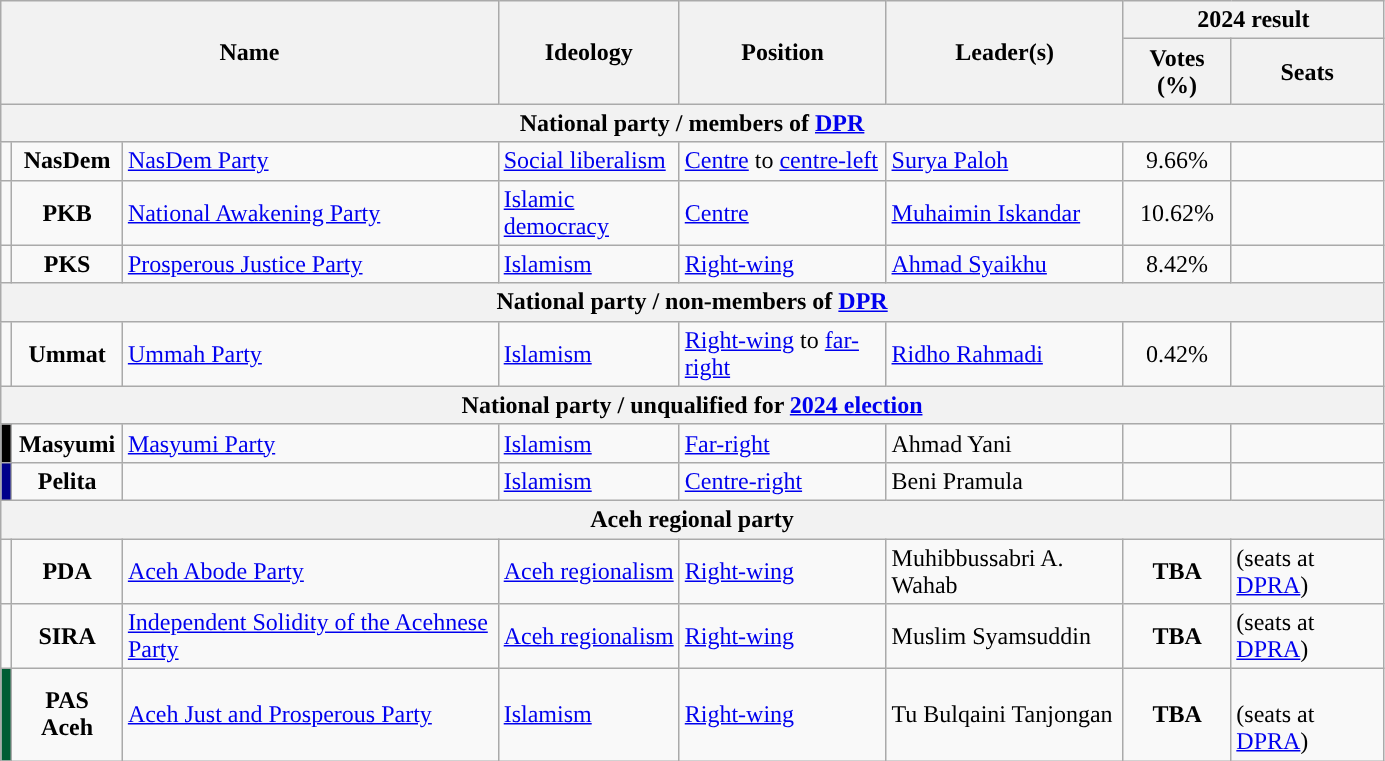<table class="wikitable" style="width:73%;">
<tr>
<th colspan="3" rowspan="2">Name</th>
<th rowspan="2">Ideology</th>
<th rowspan="2">Position</th>
<th rowspan="2">Leader(s)</th>
<th colspan="2">2024 result</th>
</tr>
<tr>
<th>Votes (%)</th>
<th>Seats</th>
</tr>
<tr>
<th colspan="8">National party / members of <a href='#'>DPR</a></th>
</tr>
<tr>
<td style="background:"></td>
<td style="text-align:center;"><strong>NasDem</strong></td>
<td><a href='#'>NasDem Party</a><br></td>
<td><a href='#'>Social liberalism</a></td>
<td><a href='#'>Centre</a> to <a href='#'>centre-left</a></td>
<td><a href='#'>Surya Paloh</a></td>
<td style="text-align:center;">9.66%</td>
<td></td>
</tr>
<tr>
<td style="background:"></td>
<td style="text-align:center;"><strong>PKB</strong></td>
<td><a href='#'>National Awakening Party</a><br></td>
<td><a href='#'>Islamic democracy</a></td>
<td><a href='#'>Centre</a></td>
<td><a href='#'>Muhaimin Iskandar</a></td>
<td style="text-align:center;">10.62%</td>
<td></td>
</tr>
<tr>
<td style="background:"></td>
<td style="text-align:center;"><strong>PKS</strong></td>
<td><a href='#'>Prosperous Justice Party</a><br></td>
<td><a href='#'>Islamism</a></td>
<td><a href='#'>Right-wing</a></td>
<td><a href='#'>Ahmad Syaikhu</a></td>
<td style="text-align:center;">8.42%</td>
<td></td>
</tr>
<tr>
<th colspan="8">National party / non-members of <a href='#'>DPR</a></th>
</tr>
<tr>
<td style="background:"></td>
<td style="text-align:center;"><strong>Ummat</strong></td>
<td><a href='#'>Ummah Party</a><br></td>
<td><a href='#'>Islamism</a></td>
<td><a href='#'>Right-wing</a> to <a href='#'>far-right</a></td>
<td><a href='#'>Ridho Rahmadi</a></td>
<td style="text-align:center;">0.42%</td>
<td></td>
</tr>
<tr>
<th colspan="8">National party / unqualified for <a href='#'>2024 election</a></th>
</tr>
<tr>
<td style="background:#020100"></td>
<td style="text-align:center;"><strong>Masyumi</strong></td>
<td><a href='#'>Masyumi Party</a><br></td>
<td><a href='#'>Islamism</a></td>
<td><a href='#'>Far-right</a></td>
<td>Ahmad Yani</td>
<td></td>
<td></td>
</tr>
<tr>
<td style="background:#00008B"></td>
<td style="text-align:center;"><strong>Pelita</strong></td>
<td><br></td>
<td><a href='#'>Islamism</a></td>
<td><a href='#'>Centre-right</a></td>
<td>Beni Pramula</td>
<td></td>
<td></td>
</tr>
<tr>
<th colspan="8">Aceh regional party</th>
</tr>
<tr>
<td style="background:"></td>
<td style="text-align:center;"><strong>PDA</strong></td>
<td><a href='#'>Aceh Abode Party</a><br></td>
<td><a href='#'>Aceh regionalism</a></td>
<td><a href='#'>Right-wing</a></td>
<td>Muhibbussabri A. Wahab</td>
<td style="text-align:center;"><strong>TBA</strong></td>
<td> (seats at <a href='#'>DPRA</a>)</td>
</tr>
<tr>
<td style="background:"></td>
<td style="text-align:center;"><strong>SIRA</strong></td>
<td><a href='#'>Independent Solidity of the Acehnese Party</a><br></td>
<td><a href='#'>Aceh regionalism</a></td>
<td><a href='#'>Right-wing</a></td>
<td>Muslim Syamsuddin</td>
<td style="text-align:center;"><strong>TBA</strong></td>
<td> (seats at <a href='#'>DPRA</a>)</td>
</tr>
<tr>
<td style="background:#005D34"></td>
<td style="text-align:center;"><strong>PAS Aceh</strong></td>
<td><a href='#'>Aceh Just and Prosperous Party</a><br></td>
<td><a href='#'>Islamism</a></td>
<td><a href='#'>Right-wing</a></td>
<td>Tu Bulqaini Tanjongan</td>
<td style="text-align:center;"><strong>TBA</strong></td>
<td><br>(seats at <a href='#'>DPRA</a>)</td>
</tr>
</table>
